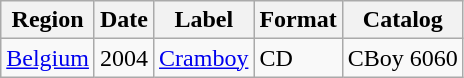<table class="wikitable">
<tr>
<th>Region</th>
<th>Date</th>
<th>Label</th>
<th>Format</th>
<th>Catalog</th>
</tr>
<tr>
<td><a href='#'>Belgium</a></td>
<td>2004</td>
<td><a href='#'>Cramboy</a></td>
<td>CD</td>
<td>CBoy 6060</td>
</tr>
</table>
